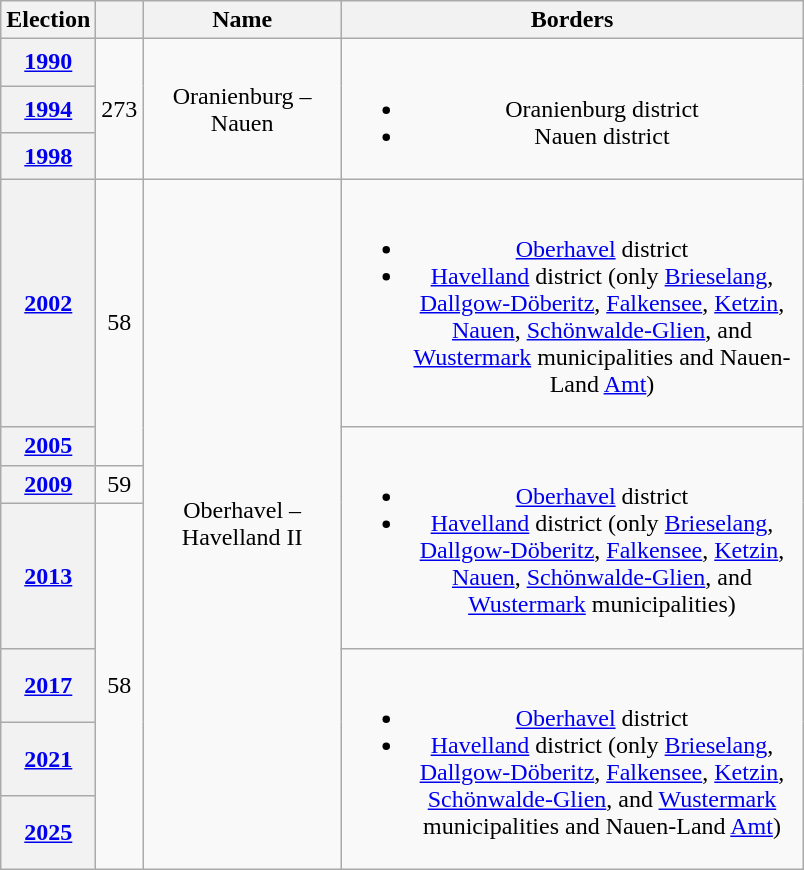<table class=wikitable style="text-align:center">
<tr>
<th>Election</th>
<th></th>
<th width=125px>Name</th>
<th width=300px>Borders</th>
</tr>
<tr>
<th><a href='#'>1990</a></th>
<td rowspan=3>273</td>
<td rowspan=3>Oranienburg – Nauen</td>
<td rowspan=3><br><ul><li>Oranienburg district</li><li>Nauen district</li></ul></td>
</tr>
<tr>
<th><a href='#'>1994</a></th>
</tr>
<tr>
<th><a href='#'>1998</a></th>
</tr>
<tr>
<th><a href='#'>2002</a></th>
<td rowspan=2>58</td>
<td rowspan=7>Oberhavel – Havelland II</td>
<td><br><ul><li><a href='#'>Oberhavel</a> district</li><li><a href='#'>Havelland</a> district (only <a href='#'>Brieselang</a>, <a href='#'>Dallgow-Döberitz</a>, <a href='#'>Falkensee</a>, <a href='#'>Ketzin</a>, <a href='#'>Nauen</a>, <a href='#'>Schönwalde-Glien</a>, and <a href='#'>Wustermark</a> municipalities and Nauen-Land <a href='#'>Amt</a>)</li></ul></td>
</tr>
<tr>
<th><a href='#'>2005</a></th>
<td rowspan=3><br><ul><li><a href='#'>Oberhavel</a> district</li><li><a href='#'>Havelland</a> district (only <a href='#'>Brieselang</a>, <a href='#'>Dallgow-Döberitz</a>, <a href='#'>Falkensee</a>, <a href='#'>Ketzin</a>, <a href='#'>Nauen</a>, <a href='#'>Schönwalde-Glien</a>, and <a href='#'>Wustermark</a> municipalities)</li></ul></td>
</tr>
<tr>
<th><a href='#'>2009</a></th>
<td>59</td>
</tr>
<tr>
<th><a href='#'>2013</a></th>
<td rowspan=4>58</td>
</tr>
<tr>
<th><a href='#'>2017</a></th>
<td rowspan=3><br><ul><li><a href='#'>Oberhavel</a> district</li><li><a href='#'>Havelland</a> district (only <a href='#'>Brieselang</a>, <a href='#'>Dallgow-Döberitz</a>, <a href='#'>Falkensee</a>, <a href='#'>Ketzin</a>, <a href='#'>Schönwalde-Glien</a>, and <a href='#'>Wustermark</a> municipalities and Nauen-Land <a href='#'>Amt</a>)</li></ul></td>
</tr>
<tr>
<th><a href='#'>2021</a></th>
</tr>
<tr>
<th><a href='#'>2025</a></th>
</tr>
</table>
